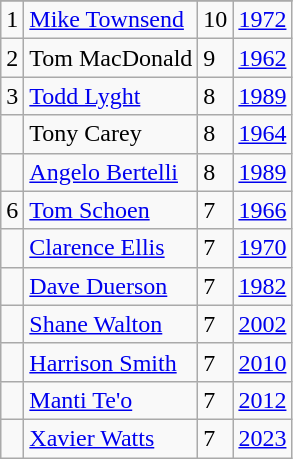<table class="wikitable">
<tr>
</tr>
<tr>
<td>1</td>
<td><a href='#'>Mike Townsend</a></td>
<td>10</td>
<td><a href='#'>1972</a></td>
</tr>
<tr>
<td>2</td>
<td>Tom MacDonald</td>
<td>9</td>
<td><a href='#'>1962</a></td>
</tr>
<tr>
<td>3</td>
<td><a href='#'>Todd Lyght</a></td>
<td>8</td>
<td><a href='#'>1989</a></td>
</tr>
<tr>
<td></td>
<td>Tony Carey</td>
<td>8</td>
<td><a href='#'>1964</a></td>
</tr>
<tr>
<td></td>
<td><a href='#'>Angelo Bertelli</a></td>
<td>8</td>
<td><a href='#'>1989</a></td>
</tr>
<tr>
<td>6</td>
<td><a href='#'>Tom Schoen</a></td>
<td>7</td>
<td><a href='#'>1966</a></td>
</tr>
<tr>
<td></td>
<td><a href='#'>Clarence Ellis</a></td>
<td>7</td>
<td><a href='#'>1970</a></td>
</tr>
<tr>
<td></td>
<td><a href='#'>Dave Duerson</a></td>
<td>7</td>
<td><a href='#'>1982</a></td>
</tr>
<tr>
<td></td>
<td><a href='#'>Shane Walton</a></td>
<td>7</td>
<td><a href='#'>2002</a></td>
</tr>
<tr>
<td></td>
<td><a href='#'>Harrison Smith</a></td>
<td>7</td>
<td><a href='#'>2010</a></td>
</tr>
<tr>
<td></td>
<td><a href='#'>Manti Te'o</a></td>
<td>7</td>
<td><a href='#'>2012</a></td>
</tr>
<tr>
<td></td>
<td><a href='#'>Xavier Watts</a></td>
<td>7</td>
<td><a href='#'>2023</a></td>
</tr>
</table>
